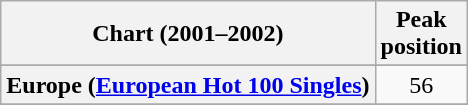<table class="wikitable sortable plainrowheaders" style="text-align:center">
<tr>
<th>Chart (2001–2002)</th>
<th>Peak<br>position</th>
</tr>
<tr>
</tr>
<tr>
</tr>
<tr>
</tr>
<tr>
</tr>
<tr>
</tr>
<tr>
<th scope="row">Europe (<a href='#'>European Hot 100 Singles</a>)</th>
<td>56</td>
</tr>
<tr>
</tr>
<tr>
</tr>
<tr>
</tr>
<tr>
</tr>
<tr>
</tr>
<tr>
</tr>
<tr>
</tr>
<tr>
</tr>
<tr>
</tr>
<tr>
</tr>
<tr>
</tr>
<tr>
</tr>
</table>
